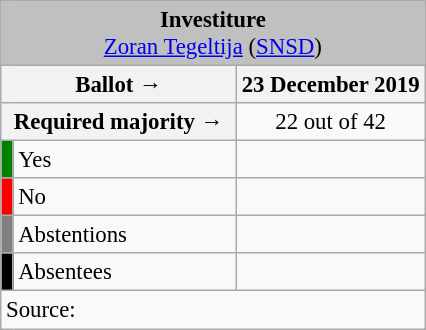<table class="wikitable" style="text-align:center; font-size:95%;">
<tr>
<td colspan="3" align="center" bgcolor="#C0C0C0"><strong>Investiture</strong> <br> <a href='#'>Zoran Tegeltija</a> (<a href='#'>SNSD</a>)</td>
</tr>
<tr>
<th colspan="2" width="150px">Ballot →</th>
<th>23 December 2019</th>
</tr>
<tr>
<th colspan="2">Required majority →</th>
<td>22 out of 42 </td>
</tr>
<tr>
<th width="1px" style="background:green;"></th>
<td align="left">Yes</td>
<td></td>
</tr>
<tr>
<th style="background:red;"></th>
<td align="left">No</td>
<td></td>
</tr>
<tr>
<th style="background:gray;"></th>
<td align="left">Abstentions</td>
<td></td>
</tr>
<tr>
<th style="background:black;"></th>
<td align="left">Absentees</td>
<td></td>
</tr>
<tr>
<td align="left" colspan="3">Source:</td>
</tr>
</table>
